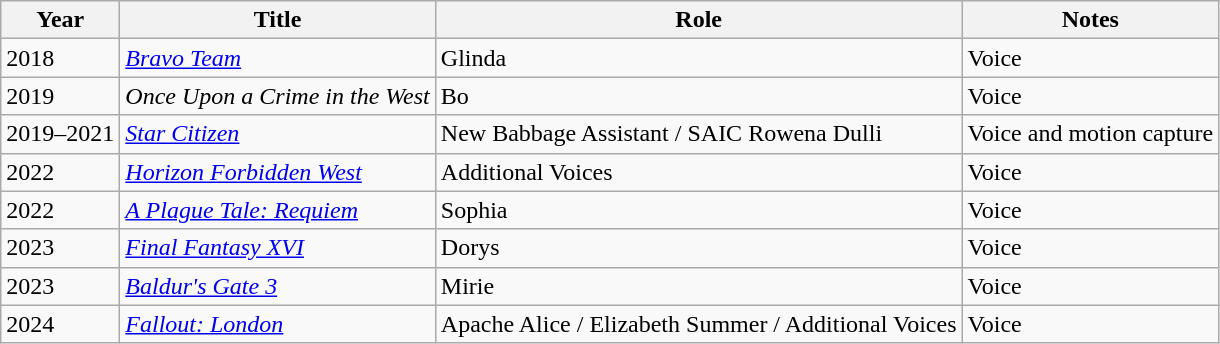<table class="wikitable sortable">
<tr>
<th>Year</th>
<th>Title</th>
<th>Role</th>
<th class="unsortable">Notes</th>
</tr>
<tr>
<td>2018</td>
<td><em><a href='#'>Bravo Team</a></em></td>
<td>Glinda</td>
<td>Voice</td>
</tr>
<tr>
<td>2019</td>
<td><em>Once Upon a Crime in the West</em></td>
<td>Bo</td>
<td>Voice</td>
</tr>
<tr>
<td>2019–2021</td>
<td><em><a href='#'>Star Citizen</a></em></td>
<td>New Babbage Assistant / SAIC Rowena Dulli</td>
<td>Voice and motion capture</td>
</tr>
<tr>
<td>2022</td>
<td><em><a href='#'>Horizon Forbidden West</a></em></td>
<td>Additional Voices</td>
<td>Voice</td>
</tr>
<tr>
<td>2022</td>
<td><em><a href='#'>A Plague Tale: Requiem</a></em></td>
<td>Sophia</td>
<td>Voice</td>
</tr>
<tr>
<td>2023</td>
<td><em><a href='#'>Final Fantasy XVI</a></em></td>
<td>Dorys</td>
<td>Voice</td>
</tr>
<tr>
<td>2023</td>
<td><em><a href='#'>Baldur's Gate 3</a></em></td>
<td>Mirie</td>
<td>Voice</td>
</tr>
<tr>
<td>2024</td>
<td><em><a href='#'>Fallout: London</a></em></td>
<td>Apache Alice / Elizabeth Summer / Additional Voices</td>
<td>Voice</td>
</tr>
</table>
